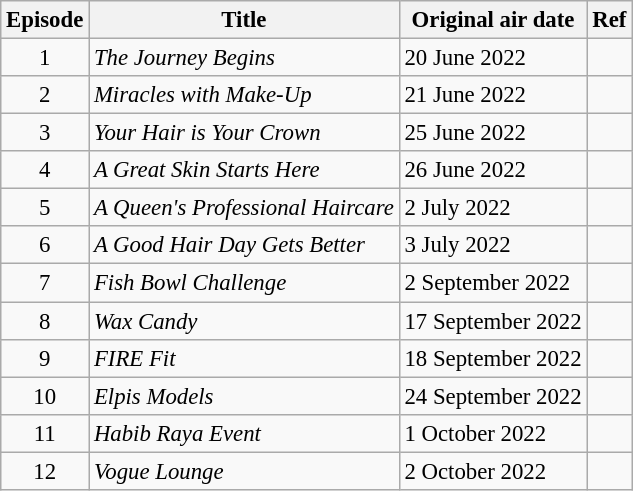<table class="wikitable" style="font-size: 95%;">
<tr>
<th>Episode</th>
<th>Title</th>
<th>Original air date</th>
<th>Ref</th>
</tr>
<tr>
<td style="text-align:center;">1</td>
<td><em>The Journey Begins</em></td>
<td>20 June 2022</td>
<td style="text-align:center;"></td>
</tr>
<tr>
<td style="text-align:center;">2</td>
<td><em>Miracles with Make-Up</em></td>
<td>21 June 2022</td>
<td style="text-align:center;"></td>
</tr>
<tr>
<td style="text-align:center;">3</td>
<td><em>Your Hair is Your Crown</em></td>
<td>25 June 2022</td>
<td style="text-align:center;"></td>
</tr>
<tr>
<td style="text-align:center;">4</td>
<td><em>A Great Skin Starts Here</em></td>
<td>26 June 2022</td>
<td style="text-align:center;"></td>
</tr>
<tr>
<td style="text-align:center;">5</td>
<td><em>A Queen's Professional Haircare</em></td>
<td>2 July 2022</td>
<td style="text-align:center;"></td>
</tr>
<tr>
<td style="text-align:center;">6</td>
<td><em>A Good Hair Day Gets Better</em></td>
<td>3 July 2022</td>
<td style="text-align:center;"></td>
</tr>
<tr>
<td style="text-align:center;">7</td>
<td><em>Fish Bowl Challenge</em></td>
<td>2 September 2022</td>
<td></td>
</tr>
<tr>
<td style="text-align:center;">8</td>
<td><em>Wax Candy</em></td>
<td>17 September 2022</td>
<td></td>
</tr>
<tr>
<td style="text-align:center;">9</td>
<td><em>FIRE Fit</em></td>
<td>18 September 2022</td>
<td></td>
</tr>
<tr>
<td style="text-align:center;">10</td>
<td><em>Elpis Models</em></td>
<td>24 September 2022</td>
<td></td>
</tr>
<tr>
<td style="text-align:center;">11</td>
<td><em>Habib Raya Event</em></td>
<td>1 October 2022</td>
<td></td>
</tr>
<tr>
<td style="text-align:center;">12</td>
<td><em>Vogue Lounge</em></td>
<td>2 October 2022</td>
<td></td>
</tr>
</table>
